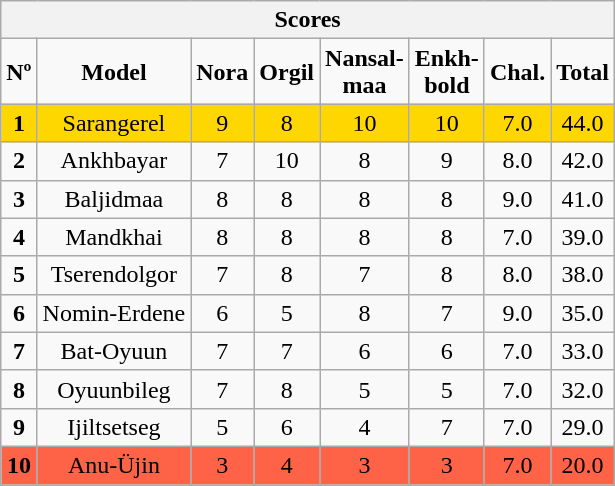<table class="wikitable collapsible autocollapse" style="text-align:center;">
<tr>
<th colspan="8">Scores</th>
</tr>
<tr>
<td><strong>Nº</strong></td>
<td><strong>Model</strong></td>
<td><strong>Nora</strong></td>
<td><strong>Orgil</strong></td>
<td><strong>Nansal-<br>maa</strong></td>
<td><strong>Enkh-<br>bold</strong></td>
<td><strong>Chal.</strong></td>
<td><strong>Total</strong></td>
</tr>
<tr>
<td style="background:gold"><strong>1</strong></td>
<td style="background:gold">Sarangerel</td>
<td style="background:gold">9</td>
<td style="background:gold">8</td>
<td style="background:gold">10</td>
<td style="background:gold">10</td>
<td style="background:gold">7.0</td>
<td style="background:gold">44.0</td>
</tr>
<tr>
<td><strong>2</strong></td>
<td>Ankhbayar</td>
<td>7</td>
<td>10</td>
<td>8</td>
<td>9</td>
<td>8.0</td>
<td>42.0</td>
</tr>
<tr>
<td><strong>3</strong></td>
<td>Baljidmaa</td>
<td>8</td>
<td>8</td>
<td>8</td>
<td>8</td>
<td>9.0</td>
<td>41.0</td>
</tr>
<tr>
<td><strong>4</strong></td>
<td>Mandkhai</td>
<td>8</td>
<td>8</td>
<td>8</td>
<td>8</td>
<td>7.0</td>
<td>39.0</td>
</tr>
<tr>
<td><strong>5</strong></td>
<td>Tserendolgor</td>
<td>7</td>
<td>8</td>
<td>7</td>
<td>8</td>
<td>8.0</td>
<td>38.0</td>
</tr>
<tr>
<td><strong>6</strong></td>
<td>Nomin-Erdene</td>
<td>6</td>
<td>5</td>
<td>8</td>
<td>7</td>
<td>9.0</td>
<td>35.0</td>
</tr>
<tr>
<td><strong>7</strong></td>
<td>Bat-Oyuun</td>
<td>7</td>
<td>7</td>
<td>6</td>
<td>6</td>
<td>7.0</td>
<td>33.0</td>
</tr>
<tr>
<td><strong>8</strong></td>
<td>Oyuunbileg</td>
<td>7</td>
<td>8</td>
<td>5</td>
<td>5</td>
<td>7.0</td>
<td>32.0</td>
</tr>
<tr>
<td><strong>9</strong></td>
<td>Ijiltsetseg</td>
<td>5</td>
<td>6</td>
<td>4</td>
<td>7</td>
<td>7.0</td>
<td>29.0</td>
</tr>
<tr>
<td style="background:tomato"><strong>10</strong></td>
<td style="background:tomato">Anu-Üjin</td>
<td style="background:tomato">3</td>
<td style="background:tomato">4</td>
<td style="background:tomato">3</td>
<td style="background:tomato">3</td>
<td style="background:tomato">7.0</td>
<td style="background:tomato">20.0</td>
</tr>
</table>
